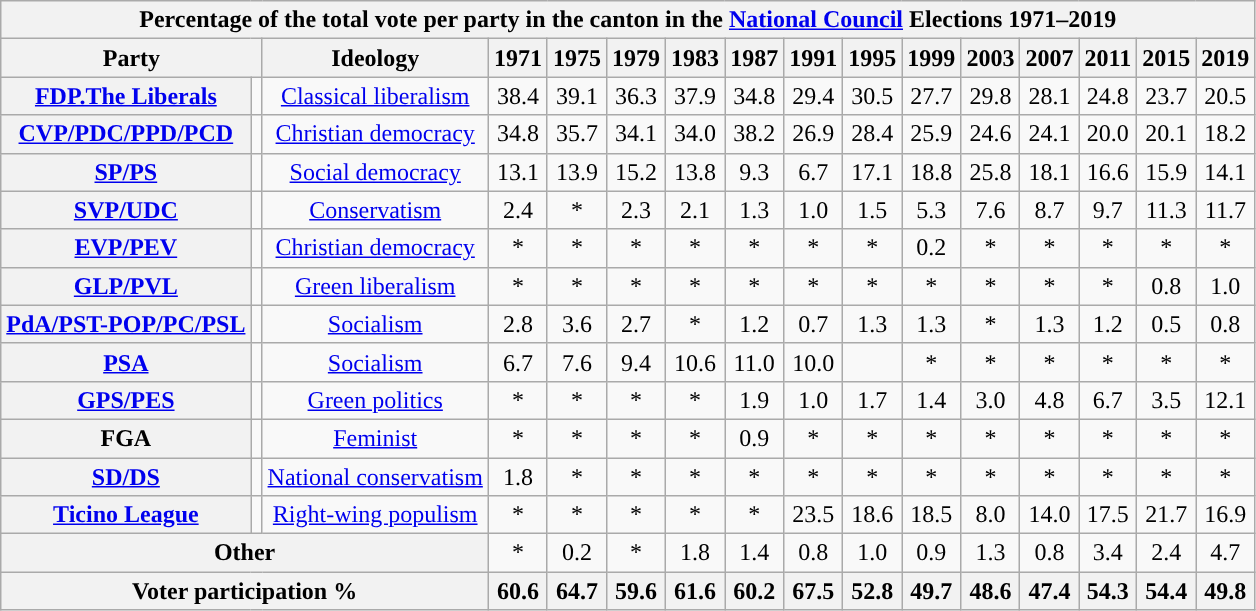<table class="wikitable sortable" style ="text-align: center">
<tr>
<th colspan="16">Percentage of the total vote per party in the canton in the <a href='#'>National Council</a> Elections 1971–2019</th>
</tr>
<tr>
<th colspan="2">Party</th>
<th class="unsortable">Ideology</th>
<th>1971</th>
<th>1975</th>
<th>1979</th>
<th>1983</th>
<th>1987</th>
<th>1991</th>
<th>1995</th>
<th>1999</th>
<th>2003</th>
<th>2007</th>
<th>2011</th>
<th>2015</th>
<th>2019</th>
</tr>
<tr>
<th><a href='#'>FDP.The Liberals</a></th>
<td></td>
<td><a href='#'>Classical liberalism</a></td>
<td>38.4</td>
<td>39.1</td>
<td>36.3</td>
<td>37.9</td>
<td>34.8</td>
<td>29.4</td>
<td>30.5</td>
<td>27.7</td>
<td>29.8</td>
<td>28.1</td>
<td>24.8</td>
<td>23.7</td>
<td>20.5</td>
</tr>
<tr>
<th><a href='#'>CVP/PDC/PPD/PCD</a></th>
<td></td>
<td><a href='#'>Christian democracy</a></td>
<td>34.8</td>
<td>35.7</td>
<td>34.1</td>
<td>34.0</td>
<td>38.2</td>
<td>26.9</td>
<td>28.4</td>
<td>25.9</td>
<td>24.6</td>
<td>24.1</td>
<td>20.0</td>
<td>20.1</td>
<td>18.2</td>
</tr>
<tr>
<th><a href='#'>SP/PS</a></th>
<td></td>
<td><a href='#'>Social democracy</a></td>
<td>13.1</td>
<td>13.9</td>
<td>15.2</td>
<td>13.8</td>
<td>9.3</td>
<td>6.7</td>
<td>17.1</td>
<td>18.8</td>
<td>25.8</td>
<td>18.1</td>
<td>16.6</td>
<td>15.9</td>
<td>14.1</td>
</tr>
<tr>
<th><a href='#'>SVP/UDC</a></th>
<td></td>
<td><a href='#'>Conservatism</a></td>
<td>2.4</td>
<td>* </td>
<td>2.3</td>
<td>2.1</td>
<td>1.3</td>
<td>1.0</td>
<td>1.5</td>
<td>5.3</td>
<td>7.6</td>
<td>8.7</td>
<td>9.7</td>
<td>11.3</td>
<td>11.7</td>
</tr>
<tr>
<th><a href='#'>EVP/PEV</a></th>
<td></td>
<td><a href='#'>Christian democracy</a></td>
<td>*</td>
<td>*</td>
<td>*</td>
<td>*</td>
<td>*</td>
<td>*</td>
<td>*</td>
<td>0.2</td>
<td>*</td>
<td>*</td>
<td>*</td>
<td>*</td>
<td>*</td>
</tr>
<tr>
<th><a href='#'>GLP/PVL</a></th>
<td></td>
<td><a href='#'>Green liberalism</a></td>
<td>*</td>
<td>*</td>
<td>*</td>
<td>*</td>
<td>*</td>
<td>*</td>
<td>*</td>
<td>*</td>
<td>*</td>
<td>*</td>
<td>*</td>
<td>0.8</td>
<td>1.0</td>
</tr>
<tr>
<th><a href='#'>PdA/PST-POP/PC/PSL</a></th>
<td></td>
<td><a href='#'>Socialism</a></td>
<td>2.8</td>
<td>3.6</td>
<td>2.7</td>
<td>*</td>
<td>1.2</td>
<td>0.7</td>
<td>1.3</td>
<td>1.3</td>
<td>*</td>
<td>1.3</td>
<td>1.2</td>
<td>0.5</td>
<td>0.8</td>
</tr>
<tr>
<th><a href='#'>PSA</a></th>
<td></td>
<td><a href='#'>Socialism</a></td>
<td>6.7</td>
<td>7.6</td>
<td>9.4</td>
<td>10.6</td>
<td>11.0</td>
<td>10.0</td>
<td></td>
<td>*</td>
<td>*</td>
<td>*</td>
<td>*</td>
<td>*</td>
<td>*</td>
</tr>
<tr>
<th><a href='#'>GPS/PES</a></th>
<td></td>
<td><a href='#'>Green politics</a></td>
<td>*</td>
<td>*</td>
<td>*</td>
<td>*</td>
<td>1.9</td>
<td>1.0</td>
<td>1.7</td>
<td>1.4</td>
<td>3.0</td>
<td>4.8</td>
<td>6.7</td>
<td>3.5</td>
<td>12.1</td>
</tr>
<tr>
<th>FGA</th>
<td></td>
<td><a href='#'>Feminist</a></td>
<td>*</td>
<td>*</td>
<td>*</td>
<td>*</td>
<td>0.9</td>
<td>*</td>
<td>*</td>
<td>*</td>
<td>*</td>
<td>*</td>
<td>*</td>
<td>*</td>
<td>*</td>
</tr>
<tr>
<th><a href='#'>SD/DS</a></th>
<td></td>
<td><a href='#'>National conservatism</a></td>
<td>1.8</td>
<td>*</td>
<td>*</td>
<td>*</td>
<td>*</td>
<td>*</td>
<td>*</td>
<td>*</td>
<td>*</td>
<td>*</td>
<td>*</td>
<td>*</td>
<td>*</td>
</tr>
<tr>
<th><a href='#'>Ticino League</a></th>
<td></td>
<td><a href='#'>Right-wing populism</a></td>
<td>*</td>
<td>*</td>
<td>*</td>
<td>*</td>
<td>*</td>
<td>23.5</td>
<td>18.6</td>
<td>18.5</td>
<td>8.0</td>
<td>14.0</td>
<td>17.5</td>
<td>21.7</td>
<td>16.9</td>
</tr>
<tr>
<th colspan="3">Other</th>
<td>*</td>
<td>0.2</td>
<td>*</td>
<td>1.8</td>
<td>1.4</td>
<td>0.8</td>
<td>1.0</td>
<td>0.9</td>
<td>1.3</td>
<td>0.8</td>
<td>3.4</td>
<td>2.4</td>
<td>4.7</td>
</tr>
<tr>
<th colspan="3">Voter participation %</th>
<th>60.6</th>
<th>64.7</th>
<th>59.6</th>
<th>61.6</th>
<th>60.2</th>
<th>67.5</th>
<th>52.8</th>
<th>49.7</th>
<th>48.6</th>
<th>47.4</th>
<th>54.3</th>
<th>54.4</th>
<th>49.8</th>
</tr>
</table>
